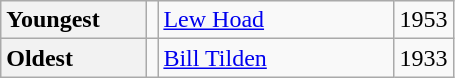<table class="wikitable nowrap">
<tr>
<th style="text-align: left; width:90px;">Youngest</th>
<td></td>
<td width="150"> <a href='#'>Lew Hoad</a></td>
<td>1953</td>
</tr>
<tr>
<th style="text-align: left; width: 90px;">Oldest</th>
<td></td>
<td width="150"> <a href='#'>Bill Tilden</a></td>
<td>1933</td>
</tr>
</table>
